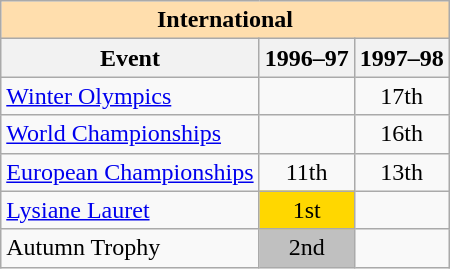<table class="wikitable" style="text-align:center">
<tr>
<th style="background-color: #ffdead; " colspan=3 align=center><strong>International</strong></th>
</tr>
<tr>
<th>Event</th>
<th>1996–97</th>
<th>1997–98</th>
</tr>
<tr>
<td align=left><a href='#'>Winter Olympics</a></td>
<td></td>
<td>17th</td>
</tr>
<tr>
<td align=left><a href='#'>World Championships</a></td>
<td></td>
<td>16th</td>
</tr>
<tr>
<td align=left><a href='#'>European Championships</a></td>
<td>11th</td>
<td>13th</td>
</tr>
<tr>
<td align=left><a href='#'>Lysiane Lauret</a></td>
<td bgcolor=gold>1st</td>
<td></td>
</tr>
<tr>
<td align=left>Autumn Trophy</td>
<td bgcolor=silver>2nd</td>
<td></td>
</tr>
</table>
